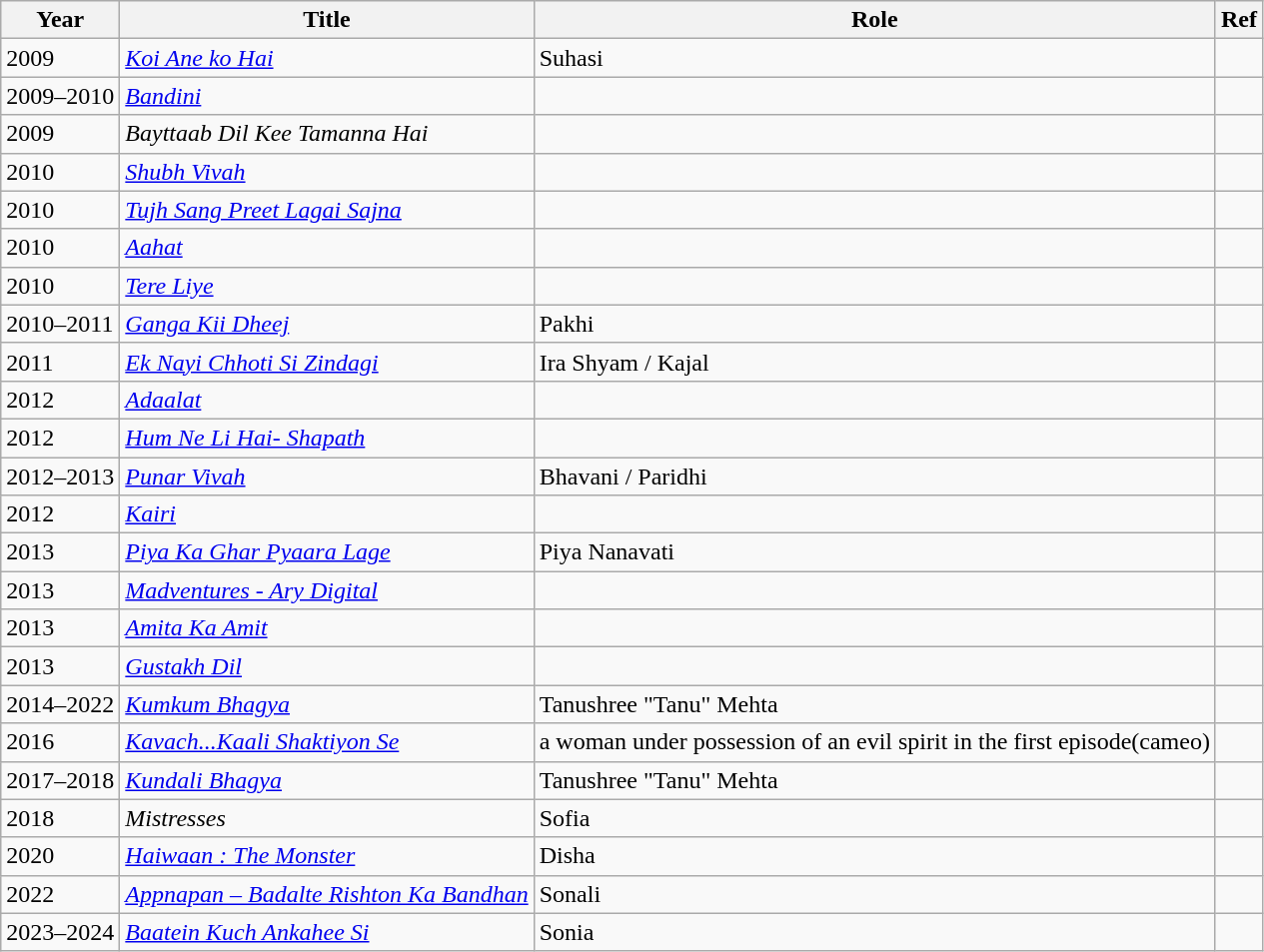<table class="wikitable">
<tr>
<th>Year</th>
<th>Title</th>
<th>Role</th>
<th>Ref</th>
</tr>
<tr>
<td>2009</td>
<td><em><a href='#'>Koi Ane ko Hai</a></em></td>
<td>Suhasi</td>
<td></td>
</tr>
<tr>
<td>2009–2010</td>
<td><em><a href='#'>Bandini</a></em></td>
<td></td>
<td></td>
</tr>
<tr>
<td>2009</td>
<td><em>Bayttaab Dil Kee Tamanna Hai</em></td>
<td></td>
<td></td>
</tr>
<tr>
<td>2010</td>
<td><em><a href='#'>Shubh Vivah</a></em></td>
<td></td>
<td></td>
</tr>
<tr>
<td>2010</td>
<td><em><a href='#'>Tujh Sang Preet Lagai Sajna</a></em></td>
<td></td>
<td></td>
</tr>
<tr>
<td>2010</td>
<td><em><a href='#'>Aahat</a></em></td>
<td></td>
<td></td>
</tr>
<tr>
<td>2010</td>
<td><em><a href='#'>Tere Liye</a></em></td>
<td></td>
<td></td>
</tr>
<tr>
<td>2010–2011</td>
<td><em><a href='#'>Ganga Kii Dheej</a></em></td>
<td>Pakhi</td>
<td></td>
</tr>
<tr>
<td>2011</td>
<td><em><a href='#'>Ek Nayi Chhoti Si Zindagi</a></em></td>
<td>Ira Shyam / Kajal</td>
<td></td>
</tr>
<tr>
<td>2012</td>
<td><em><a href='#'>Adaalat</a></em></td>
<td></td>
<td></td>
</tr>
<tr>
<td>2012</td>
<td><em><a href='#'>Hum Ne Li Hai- Shapath</a></em></td>
<td></td>
<td></td>
</tr>
<tr>
<td>2012–2013</td>
<td><em><a href='#'>Punar Vivah</a></em></td>
<td>Bhavani / Paridhi</td>
<td></td>
</tr>
<tr>
<td>2012</td>
<td><em><a href='#'>Kairi</a></em></td>
<td></td>
<td></td>
</tr>
<tr>
<td>2013</td>
<td><em><a href='#'>Piya Ka Ghar Pyaara Lage</a></em></td>
<td>Piya Nanavati</td>
<td></td>
</tr>
<tr>
<td>2013</td>
<td><em><a href='#'>Madventures - Ary Digital</a></em></td>
<td></td>
<td></td>
</tr>
<tr>
<td>2013</td>
<td><em><a href='#'>Amita Ka Amit</a></em></td>
<td></td>
<td></td>
</tr>
<tr>
<td>2013</td>
<td><em><a href='#'>Gustakh Dil</a></em></td>
<td></td>
<td></td>
</tr>
<tr>
<td>2014–2022</td>
<td><em><a href='#'>Kumkum Bhagya</a></em></td>
<td>Tanushree "Tanu" Mehta</td>
<td></td>
</tr>
<tr>
<td>2016</td>
<td><em><a href='#'>Kavach...Kaali Shaktiyon Se</a></em></td>
<td>a woman under possession of an evil spirit in the first episode(cameo)</td>
<td></td>
</tr>
<tr>
<td>2017–2018</td>
<td><em><a href='#'>Kundali Bhagya</a></em></td>
<td>Tanushree "Tanu" Mehta</td>
<td></td>
</tr>
<tr>
<td>2018</td>
<td><em>Mistresses</em></td>
<td>Sofia</td>
<td></td>
</tr>
<tr>
<td>2020</td>
<td><em><a href='#'>Haiwaan : The Monster</a></em></td>
<td>Disha</td>
<td></td>
</tr>
<tr>
<td>2022</td>
<td><em><a href='#'>Appnapan – Badalte Rishton Ka Bandhan</a></em></td>
<td>Sonali</td>
<td></td>
</tr>
<tr>
<td>2023–2024</td>
<td><em><a href='#'>Baatein Kuch Ankahee Si</a></em></td>
<td>Sonia</td>
<td></td>
</tr>
</table>
